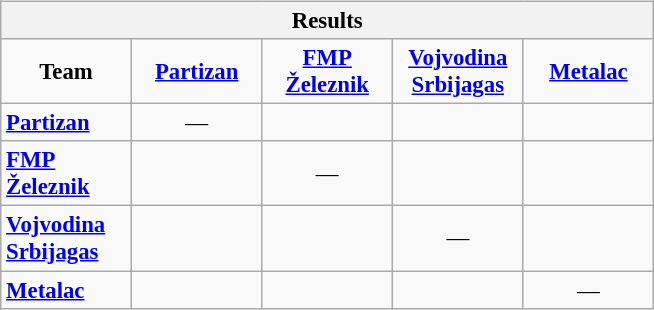<table class="wikitable" style="text-align: center; font-size:95%" align="left">
<tr>
<th colspan=5>Results</th>
</tr>
<tr>
<td width="80"><strong>Team</strong></td>
<td width="80"><strong><a href='#'>Partizan</a></strong></td>
<td width="80"><strong><a href='#'>FMP Železnik</a></strong></td>
<td width="80"><strong><a href='#'>Vojvodina Srbijagas</a></strong></td>
<td width="80"><strong><a href='#'>Metalac</a></strong></td>
</tr>
<tr>
<td align="left"><strong><a href='#'>Partizan</a></strong></td>
<td>—</td>
<td></td>
<td></td>
<td></td>
</tr>
<tr>
<td align="left"><strong><a href='#'>FMP Železnik</a></strong></td>
<td></td>
<td>—</td>
<td></td>
<td></td>
</tr>
<tr>
<td align="left"><strong><a href='#'>Vojvodina Srbijagas</a></strong></td>
<td></td>
<td></td>
<td>—</td>
<td></td>
</tr>
<tr>
<td align="left"><strong><a href='#'>Metalac</a></strong></td>
<td></td>
<td></td>
<td></td>
<td>—</td>
</tr>
</table>
